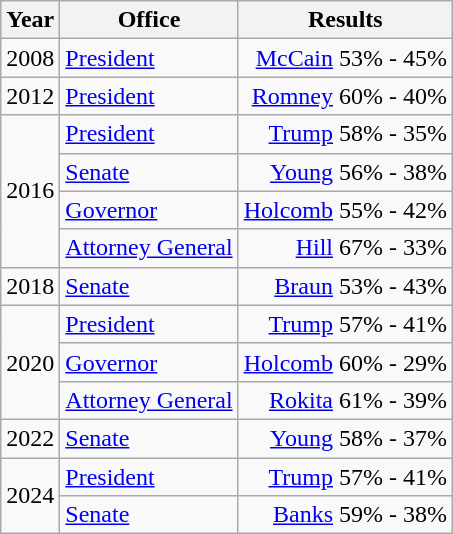<table class=wikitable>
<tr>
<th>Year</th>
<th>Office</th>
<th>Results</th>
</tr>
<tr>
<td>2008</td>
<td><a href='#'>President</a></td>
<td align="right" ><a href='#'>McCain</a> 53% - 45%</td>
</tr>
<tr>
<td>2012</td>
<td><a href='#'>President</a></td>
<td align="right" ><a href='#'>Romney</a> 60% - 40%</td>
</tr>
<tr>
<td rowspan=4>2016</td>
<td><a href='#'>President</a></td>
<td align="right" ><a href='#'>Trump</a> 58% - 35%</td>
</tr>
<tr>
<td><a href='#'>Senate</a></td>
<td align="right" ><a href='#'>Young</a> 56% - 38%</td>
</tr>
<tr>
<td><a href='#'>Governor</a></td>
<td align="right" ><a href='#'>Holcomb</a> 55% - 42%</td>
</tr>
<tr>
<td><a href='#'>Attorney General</a></td>
<td align="right" ><a href='#'>Hill</a> 67% - 33%</td>
</tr>
<tr>
<td>2018</td>
<td><a href='#'>Senate</a></td>
<td align="right" ><a href='#'>Braun</a> 53% - 43%</td>
</tr>
<tr>
<td rowspan=3>2020</td>
<td><a href='#'>President</a></td>
<td align="right" ><a href='#'>Trump</a> 57% - 41%</td>
</tr>
<tr>
<td><a href='#'>Governor</a></td>
<td align="right" ><a href='#'>Holcomb</a> 60% - 29%</td>
</tr>
<tr>
<td><a href='#'>Attorney General</a></td>
<td align="right" ><a href='#'>Rokita</a> 61% - 39%</td>
</tr>
<tr>
<td>2022</td>
<td><a href='#'>Senate</a></td>
<td align="right" ><a href='#'>Young</a> 58% - 37%</td>
</tr>
<tr>
<td rowspan=2>2024</td>
<td><a href='#'>President</a></td>
<td align="right" ><a href='#'>Trump</a> 57% - 41%</td>
</tr>
<tr>
<td><a href='#'>Senate</a></td>
<td align="right" ><a href='#'>Banks</a> 59% - 38%</td>
</tr>
</table>
